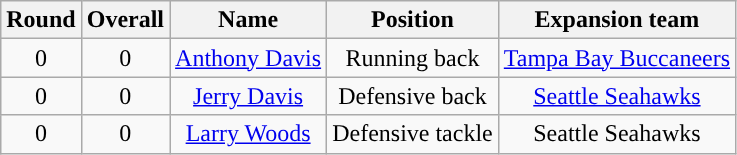<table class="wikitable" style="text-align:center">
<tr>
<th>Round</th>
<th>Overall</th>
<th>Name</th>
<th>Position</th>
<th>Expansion team</th>
</tr>
<tr>
<td>0</td>
<td>0</td>
<td><a href='#'>Anthony Davis</a></td>
<td>Running back</td>
<td><a href='#'>Tampa Bay Buccaneers</a></td>
</tr>
<tr>
<td>0</td>
<td>0</td>
<td><a href='#'>Jerry Davis</a></td>
<td>Defensive back</td>
<td><a href='#'>Seattle Seahawks</a></td>
</tr>
<tr>
<td>0</td>
<td>0</td>
<td><a href='#'>Larry Woods</a></td>
<td>Defensive tackle</td>
<td>Seattle Seahawks</td>
</tr>
</table>
